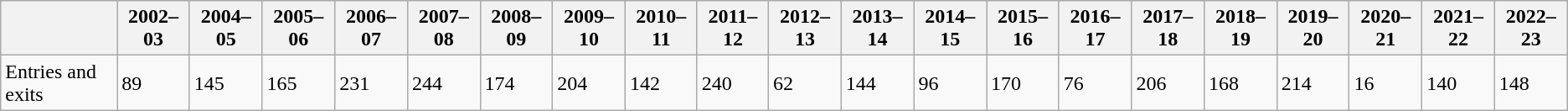<table class="wikitable">
<tr>
<th></th>
<th>2002–03</th>
<th>2004–05</th>
<th>2005–06</th>
<th>2006–07</th>
<th>2007–08</th>
<th>2008–09</th>
<th>2009–10</th>
<th>2010–11</th>
<th>2011–12</th>
<th>2012–13</th>
<th>2013–14</th>
<th>2014–15</th>
<th>2015–16</th>
<th>2016–17</th>
<th>2017–18</th>
<th>2018–19</th>
<th>2019–20</th>
<th>2020–21</th>
<th>2021–22</th>
<th>2022–23</th>
</tr>
<tr>
<td>Entries and exits</td>
<td>89</td>
<td>145</td>
<td>165</td>
<td>231</td>
<td>244</td>
<td>174</td>
<td>204</td>
<td>142</td>
<td>240</td>
<td>62</td>
<td>144</td>
<td>96</td>
<td>170</td>
<td>76</td>
<td>206</td>
<td>168</td>
<td>214</td>
<td>16</td>
<td>140</td>
<td>148</td>
</tr>
</table>
